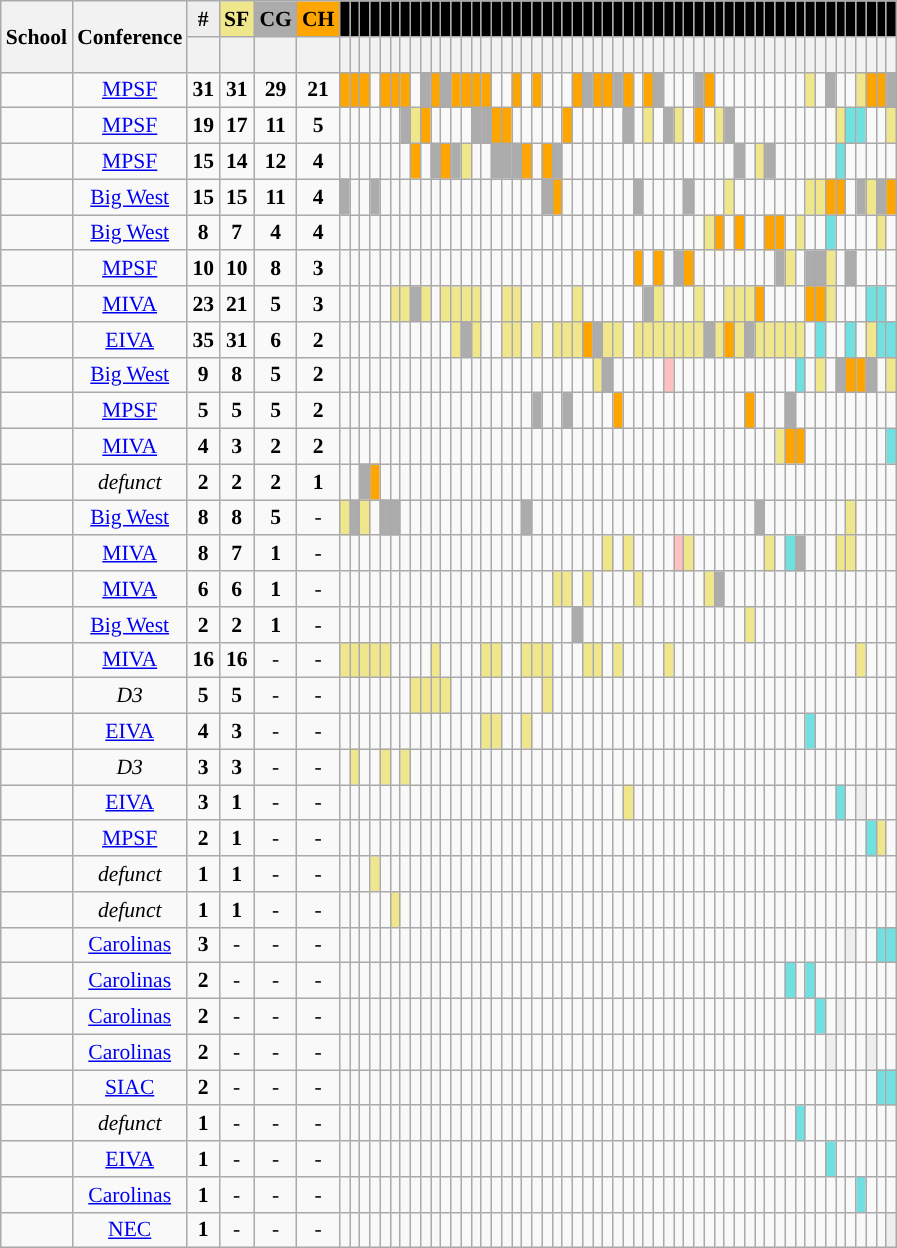<table class="wikitable sortable sticky-table-head sticky-table-col1" style="font-size:90%; text-align: center;">
<tr>
<th rowspan=2>School</th>
<th rowspan=2>Conference</th>
<th style="background: #EEEEEE;">#</th>
<th style="background: #F0E68C;">SF</th>
<th style="background: #ACACAC;">CG</th>
<th style="background: #FFA500;">CH</th>
<th style="background: black;"><a href='#'></a></th>
<th style="background: black;"><a href='#'></a></th>
<th style="background: black;"><a href='#'></a></th>
<th style="background: black;"><a href='#'></a></th>
<th style="background: black;"><a href='#'></a></th>
<th style="background: black;"><a href='#'></a></th>
<th style="background: black;"><a href='#'></a></th>
<th style="background: black;"><a href='#'></a></th>
<th style="background: black;"><a href='#'></a></th>
<th style="background: black;"><a href='#'></a></th>
<th style="background: black;"><a href='#'></a></th>
<th style="background: black;"><a href='#'></a></th>
<th style="background: black;"><a href='#'></a></th>
<th style="background: black;"><a href='#'></a></th>
<th style="background: black;"><a href='#'></a></th>
<th style="background: black;"><a href='#'></a></th>
<th style="background: black;"><a href='#'></a></th>
<th style="background: black;"><a href='#'></a></th>
<th style="background: black;"><a href='#'></a></th>
<th style="background: black;"><a href='#'></a></th>
<th style="background: black;"><a href='#'></a></th>
<th style="background: black;"><a href='#'></a></th>
<th style="background: black;"><a href='#'></a></th>
<th style="background: black;"><a href='#'></a></th>
<th style="background: black;"><a href='#'></a></th>
<th style="background: black;"><a href='#'></a></th>
<th style="background: black;"><a href='#'></a></th>
<th style="background: black;"><a href='#'></a></th>
<th style="background: black;"><a href='#'></a></th>
<th style="background: black;"><a href='#'></a></th>
<th style="background: black;"><a href='#'></a></th>
<th style="background: black;"><a href='#'></a></th>
<th style="background: black;"><a href='#'></a></th>
<th style="background: black;"><a href='#'></a></th>
<th style="background: black;"><a href='#'></a></th>
<th style="background: black;"><a href='#'></a></th>
<th style="background: black;"><a href='#'></a></th>
<th style="background: black;"><a href='#'></a></th>
<th style="background: black;"><a href='#'></a></th>
<th style="background: black;"><a href='#'></a></th>
<th style="background: black;"><a href='#'></a></th>
<th style="background: black;"><a href='#'></a></th>
<th style="background: black;"><a href='#'></a></th>
<th style="background: black;"><a href='#'></a></th>
<th style="background: black;"><a href='#'></a></th>
<th style="background: black;"><a href='#'></a></th>
<th style="background: black;"><a href='#'></a></th>
<th style="background: black;"><a href='#'></a></th>
<th style="background: black;"><a href='#'></a></th>
<th style="background: black;"><a href='#'></a></th>
<th style="background: black;"><a href='#'></a></th>
<th style="background: black;"><a href='#'></a></th>
<th style="background: black;"><a href='#'></a></th>
<th style="background: black;"><a href='#'></a></th>
<th style="background: black;"><a href='#'></a></th>
</tr>
<tr>
<th class="sticky-table-none"><br></th>
<th></th>
<th></th>
<th></th>
<th></th>
<th></th>
<th></th>
<th></th>
<th></th>
<th></th>
<th></th>
<th></th>
<th></th>
<th></th>
<th></th>
<th></th>
<th></th>
<th></th>
<th></th>
<th></th>
<th></th>
<th></th>
<th></th>
<th></th>
<th></th>
<th></th>
<th></th>
<th></th>
<th></th>
<th></th>
<th></th>
<th></th>
<th></th>
<th></th>
<th></th>
<th></th>
<th></th>
<th></th>
<th></th>
<th></th>
<th></th>
<th></th>
<th></th>
<th></th>
<th></th>
<th></th>
<th></th>
<th></th>
<th></th>
<th></th>
<th></th>
<th></th>
<th></th>
<th></th>
<th></th>
<th></th>
<th></th>
<th></th>
<th></th>
</tr>
<tr>
<td><strong><a href='#'></a></strong></td>
<td><a href='#'>MPSF</a></td>
<td><strong>31</strong></td>
<td><strong>31</strong></td>
<td><strong>29</strong></td>
<td><strong>21</strong></td>
<td style="background:#FFA500;"><strong></strong></td>
<td style="background:#FFA500;"><strong></strong></td>
<td style="background:#FFA500;"><strong></strong></td>
<td></td>
<td style="background:#FFA500;"><strong></strong></td>
<td style="background:#FFA500;"><strong></strong></td>
<td style="background:#FFA500;"><strong></strong></td>
<td></td>
<td style="background:#ACACAC"></td>
<td style="background:#FFA500;"><strong></strong></td>
<td style="background:#ACACAC"></td>
<td style="background:#FFA500;"><strong></strong></td>
<td style="background:#FFA500;"><strong></strong></td>
<td style="background:#FFA500;"><strong></strong></td>
<td style="background:#FFA500;"><strong></strong></td>
<td></td>
<td></td>
<td style="background:#FFA500;"><strong></strong></td>
<td></td>
<td style="background:#FFA500;"><strong></strong></td>
<td></td>
<td></td>
<td></td>
<td style="background:#FFA500;"><strong></strong></td>
<td style="background:#ACACAC"></td>
<td style="background:#FFA500;"><strong></strong></td>
<td style="background:#FFA500;"><strong></strong></td>
<td style="background:#ACACAC"></td>
<td style="background:#FFA500;"><strong></strong></td>
<td></td>
<td style="background:#FFA500;"><strong></strong></td>
<td style="background:#ACACAC"></td>
<td></td>
<td></td>
<td></td>
<td style="background:#ACACAC"></td>
<td style="background:#FFA500;"><strong></strong></td>
<td></td>
<td></td>
<td></td>
<td></td>
<td></td>
<td></td>
<td></td>
<td></td>
<td></td>
<td style="background:#F0E68C"></td>
<td></td>
<td style="background:#ACACAC"></td>
<td></td>
<td></td>
<td style="background:#F0E68C"></td>
<td style="background:#FFA500;"><strong></strong></td>
<td style="background:#FFA500;"><strong></strong></td>
<td style="background:#ACACAC"></td>
</tr>
<tr>
<td><strong></strong></td>
<td><a href='#'>MPSF</a></td>
<td><strong>19</strong></td>
<td><strong>17</strong></td>
<td><strong>11</strong></td>
<td><strong>5</strong></td>
<td></td>
<td></td>
<td></td>
<td></td>
<td></td>
<td></td>
<td style="background:#ACACAC"></td>
<td style="background:#F0E68C"></td>
<td style="background:#FFA500;"><strong></strong></td>
<td></td>
<td></td>
<td></td>
<td></td>
<td style="background:#ACACAC"></td>
<td style="background:#ACACAC"></td>
<td style="background:#FFA500;"><strong></strong></td>
<td style="background:#FFA500;"><strong></strong></td>
<td></td>
<td></td>
<td></td>
<td></td>
<td></td>
<td style="background:#FFA500;"><strong></strong></td>
<td></td>
<td></td>
<td></td>
<td></td>
<td></td>
<td style="background:#ACACAC"></td>
<td></td>
<td style="background:#F0E68C"></td>
<td></td>
<td style="background:#ACACAC"></td>
<td style="background:#F0E68C"></td>
<td></td>
<td style="background:#FFA500;"><strong></strong></td>
<td></td>
<td style="background:#F0E68C"></td>
<td style="background:#ACACAC"></td>
<td></td>
<td></td>
<td></td>
<td></td>
<td></td>
<td></td>
<td></td>
<td></td>
<td></td>
<td></td>
<td style="background:#F0E68C"></td>
<td style="background:#70E0E0"></td>
<td style="background:#70E0E0"></td>
<td></td>
<td></td>
<td style="background:#F0E68C"></td>
</tr>
<tr>
<td><strong></strong></td>
<td><a href='#'>MPSF</a></td>
<td><strong>15</strong></td>
<td><strong>14</strong></td>
<td><strong>12</strong></td>
<td><strong>4</strong></td>
<td></td>
<td></td>
<td></td>
<td></td>
<td></td>
<td></td>
<td></td>
<td style="background:#FFA500;"><strong></strong></td>
<td></td>
<td style="background:#ACACAC"></td>
<td style="background:#FFA500;"><strong></strong></td>
<td style="background:#ACACAC"></td>
<td style="background:#F0E68C"></td>
<td></td>
<td></td>
<td style="background:#ACACAC"></td>
<td style="background:#ACACAC"></td>
<td style="background:#ACACAC"></td>
<td style="background:#FFA500;"><strong></strong></td>
<td></td>
<td style="background:#FFA500;"><strong></strong></td>
<td style="background:#ACACAC"></td>
<td></td>
<td></td>
<td></td>
<td></td>
<td></td>
<td></td>
<td></td>
<td></td>
<td></td>
<td></td>
<td></td>
<td></td>
<td></td>
<td></td>
<td></td>
<td></td>
<td></td>
<td style="background:#ACACAC"></td>
<td></td>
<td style="background:#F0E68C"></td>
<td style="background:#ACACAC"></td>
<td></td>
<td></td>
<td></td>
<td></td>
<td></td>
<td></td>
<td style="background:#70E0E0"></td>
<td></td>
<td></td>
<td></td>
<td></td>
<td></td>
</tr>
<tr>
<td><strong></strong></td>
<td><a href='#'>Big West</a></td>
<td><strong>15</strong></td>
<td><strong>15</strong></td>
<td><strong>11</strong></td>
<td><strong>4</strong></td>
<td style="background:#ACACAC"></td>
<td></td>
<td></td>
<td style="background:#ACACAC"></td>
<td></td>
<td></td>
<td></td>
<td></td>
<td></td>
<td></td>
<td></td>
<td></td>
<td></td>
<td></td>
<td></td>
<td></td>
<td></td>
<td></td>
<td></td>
<td></td>
<td style="background:#ACACAC"></td>
<td style="background:#FFA500;"><strong></strong></td>
<td></td>
<td></td>
<td></td>
<td></td>
<td></td>
<td></td>
<td></td>
<td style="background:#ACACAC"></td>
<td></td>
<td></td>
<td></td>
<td></td>
<td style="background:#ACACAC"></td>
<td></td>
<td></td>
<td></td>
<td style="background:#F0E68C"></td>
<td></td>
<td></td>
<td></td>
<td></td>
<td></td>
<td></td>
<td></td>
<td style="background:#F0E68C"></td>
<td style="background:#F0E68C"></td>
<td style="background:#FFA500;"><strong></strong></td>
<td style="background:#FFA500;"><strong></strong></td>
<td></td>
<td style="background:#ACACAC"></td>
<td style="background:#F0E68C"></td>
<td style="background:#ACACAC"></td>
<td style="background:#FFA500;"><strong></strong></td>
</tr>
<tr>
<td><strong></strong></td>
<td><a href='#'>Big West</a></td>
<td><strong>8</strong></td>
<td><strong>7</strong></td>
<td><strong>4</strong></td>
<td><strong>4</strong></td>
<td></td>
<td></td>
<td></td>
<td></td>
<td></td>
<td></td>
<td></td>
<td></td>
<td></td>
<td></td>
<td></td>
<td></td>
<td></td>
<td></td>
<td></td>
<td></td>
<td></td>
<td></td>
<td></td>
<td></td>
<td></td>
<td></td>
<td></td>
<td></td>
<td></td>
<td></td>
<td></td>
<td></td>
<td></td>
<td></td>
<td></td>
<td></td>
<td></td>
<td></td>
<td></td>
<td></td>
<td style="background:#F0E68C"></td>
<td style="background:#FFA500;"><strong></strong></td>
<td></td>
<td style="background:#FFA500;"><strong></strong></td>
<td></td>
<td></td>
<td style="background:#FFA500;"><strong></strong></td>
<td style="background:#FFA500;"><strong></strong></td>
<td></td>
<td style="background:#F0E68C"></td>
<td></td>
<td></td>
<td style="background:#70E0E0"></td>
<td></td>
<td></td>
<td></td>
<td></td>
<td style="background:#F0E68C"></td>
<td></td>
</tr>
<tr>
<td><strong><a href='#'></a></strong></td>
<td><a href='#'>MPSF</a></td>
<td><strong>10</strong></td>
<td><strong>10</strong></td>
<td><strong>8</strong></td>
<td><strong>3</strong></td>
<td></td>
<td></td>
<td></td>
<td></td>
<td></td>
<td></td>
<td></td>
<td></td>
<td></td>
<td></td>
<td></td>
<td></td>
<td></td>
<td></td>
<td></td>
<td></td>
<td></td>
<td></td>
<td></td>
<td></td>
<td></td>
<td></td>
<td></td>
<td></td>
<td></td>
<td></td>
<td></td>
<td></td>
<td></td>
<td style="background:#FFA500;"><strong></strong></td>
<td></td>
<td style="background:#FFA500;"><strong></strong></td>
<td></td>
<td style="background:#ACACAC"></td>
<td style="background:#FFA500;"><strong></strong></td>
<td></td>
<td></td>
<td></td>
<td></td>
<td></td>
<td></td>
<td></td>
<td></td>
<td style="background:#ACACAC"></td>
<td style="background:#F0E68C"></td>
<td></td>
<td style="background:#ACACAC"></td>
<td style="background:#ACACAC"></td>
<td style="background:#F0E68C"></td>
<td></td>
<td style="background:#ACACAC"></td>
<td></td>
<td></td>
<td></td>
<td></td>
</tr>
<tr>
<td><strong><a href='#'></a></strong></td>
<td><a href='#'>MIVA</a></td>
<td><strong>23</strong></td>
<td><strong>21</strong></td>
<td><strong>5</strong></td>
<td><strong>3</strong></td>
<td></td>
<td></td>
<td></td>
<td></td>
<td></td>
<td style="background:#F0E68C"></td>
<td style="background:#F0E68C"></td>
<td style="background:#ACACAC"></td>
<td style="background:#F0E68C"></td>
<td></td>
<td style="background:#F0E68C"></td>
<td style="background:#F0E68C"></td>
<td style="background:#F0E68C"></td>
<td style="background:#F0E68C"></td>
<td></td>
<td></td>
<td style="background:#F0E68C"></td>
<td style="background:#F0E68C"></td>
<td></td>
<td></td>
<td></td>
<td></td>
<td></td>
<td style="background:#F0E68C"></td>
<td></td>
<td></td>
<td></td>
<td></td>
<td></td>
<td></td>
<td style="background:#ACACAC"></td>
<td style="background:#F0E68C"></td>
<td></td>
<td></td>
<td></td>
<td style="background:#F0E68C"></td>
<td></td>
<td></td>
<td style="background:#F0E68C"></td>
<td style="background:#F0E68C"></td>
<td style="background:#F0E68C"></td>
<td style="background:#FFA500;"><strong></strong></td>
<td></td>
<td></td>
<td></td>
<td></td>
<td style="background:#FFA500;"><strong></strong></td>
<td style="background:#FFA500;"><strong></strong></td>
<td style="background:#F0E68C"></td>
<td></td>
<td></td>
<td></td>
<td style="background:#70E0E0"></td>
<td style="background:#70E0E0"></td>
<td></td>
</tr>
<tr>
<td><strong><a href='#'></a></strong></td>
<td><a href='#'>EIVA</a></td>
<td><strong>35</strong></td>
<td><strong>31</strong></td>
<td><strong>6</strong></td>
<td><strong>2</strong></td>
<td></td>
<td></td>
<td></td>
<td></td>
<td></td>
<td></td>
<td></td>
<td></td>
<td></td>
<td></td>
<td></td>
<td style="background:#F0E68C"></td>
<td style="background:#ACACAC"></td>
<td style="background:#F0E68C"></td>
<td></td>
<td></td>
<td style="background:#F0E68C"></td>
<td style="background:#F0E68C"></td>
<td></td>
<td style="background:#F0E68C"></td>
<td></td>
<td style="background:#F0E68C"></td>
<td style="background:#F0E68C"></td>
<td style="background:#F0E68C"></td>
<td style="background:#FFA500;"><strong></strong></td>
<td style="background:#ACACAC"></td>
<td style="background:#F0E68C"></td>
<td style="background:#F0E68C"></td>
<td></td>
<td style="background:#F0E68C"></td>
<td style="background:#F0E68C"></td>
<td style="background:#F0E68C"></td>
<td style="background:#F0E68C"></td>
<td style="background:#F0E68C"></td>
<td style="background:#F0E68C"></td>
<td style="background:#F0E68C"></td>
<td style="background:#ACACAC"></td>
<td style="background:#F0E68C"></td>
<td style="background:#FFA500;"><strong></strong></td>
<td style="background:#F0E68C"></td>
<td style="background:#ACACAC"></td>
<td style="background:#F0E68C"></td>
<td style="background:#F0E68C"></td>
<td style="background:#F0E68C"></td>
<td style="background:#F0E68C"></td>
<td style="background:#F0E68C"></td>
<td></td>
<td style="background:#70E0E0"></td>
<td></td>
<td></td>
<td style="background:#70E0E0"></td>
<td></td>
<td style="background:#F0E68C"></td>
<td style="background:#70E0E0"></td>
<td style="background:#70E0E0"></td>
</tr>
<tr>
<td><strong><a href='#'></a></strong></td>
<td><a href='#'>Big West</a></td>
<td><strong>9</strong></td>
<td><strong>8</strong></td>
<td><strong>5</strong></td>
<td><strong>2</strong></td>
<td></td>
<td></td>
<td></td>
<td></td>
<td></td>
<td></td>
<td></td>
<td></td>
<td></td>
<td></td>
<td></td>
<td></td>
<td></td>
<td></td>
<td></td>
<td></td>
<td></td>
<td></td>
<td></td>
<td></td>
<td></td>
<td></td>
<td></td>
<td></td>
<td></td>
<td style="background:#F0E68C"></td>
<td style="background:#ACACAC"></td>
<td></td>
<td></td>
<td></td>
<td></td>
<td></td>
<td style="background:#FFC0C0; color:#B00000;"><strong></strong></td>
<td></td>
<td></td>
<td></td>
<td></td>
<td></td>
<td></td>
<td></td>
<td></td>
<td></td>
<td></td>
<td></td>
<td></td>
<td style="background:#70E0E0"></td>
<td></td>
<td style="background:#F0E68C"></td>
<td></td>
<td style="background:#ACACAC"></td>
<td style="background:#FFA500;"><strong></strong></td>
<td style="background:#FFA500;"><strong></strong></td>
<td style="background:#ACACAC"></td>
<td></td>
<td style="background:#F0E68C"></td>
</tr>
<tr>
<td><strong><a href='#'></a></strong></td>
<td><a href='#'>MPSF</a></td>
<td><strong>5</strong></td>
<td><strong>5</strong></td>
<td><strong>5</strong></td>
<td><strong>2</strong></td>
<td></td>
<td></td>
<td></td>
<td></td>
<td></td>
<td></td>
<td></td>
<td></td>
<td></td>
<td></td>
<td></td>
<td></td>
<td></td>
<td></td>
<td></td>
<td></td>
<td></td>
<td></td>
<td></td>
<td style="background:#ACACAC"></td>
<td></td>
<td></td>
<td style="background:#ACACAC"></td>
<td></td>
<td></td>
<td></td>
<td></td>
<td style="background:#FFA500;"><strong></strong></td>
<td></td>
<td></td>
<td></td>
<td></td>
<td></td>
<td></td>
<td></td>
<td></td>
<td></td>
<td></td>
<td></td>
<td></td>
<td style="background:#FFA500;"><strong></strong></td>
<td></td>
<td></td>
<td></td>
<td style="background:#ACACAC"></td>
<td></td>
<td></td>
<td></td>
<td></td>
<td></td>
<td></td>
<td></td>
<td></td>
<td></td>
<td></td>
</tr>
<tr>
<td><strong></strong></td>
<td><a href='#'>MIVA</a></td>
<td><strong>4</strong></td>
<td><strong>3</strong></td>
<td><strong>2</strong></td>
<td><strong>2</strong></td>
<td></td>
<td></td>
<td></td>
<td></td>
<td></td>
<td></td>
<td></td>
<td></td>
<td></td>
<td></td>
<td></td>
<td></td>
<td></td>
<td></td>
<td></td>
<td></td>
<td></td>
<td></td>
<td></td>
<td></td>
<td></td>
<td></td>
<td></td>
<td></td>
<td></td>
<td></td>
<td></td>
<td></td>
<td></td>
<td></td>
<td></td>
<td></td>
<td></td>
<td></td>
<td></td>
<td></td>
<td></td>
<td></td>
<td></td>
<td></td>
<td></td>
<td></td>
<td></td>
<td style="background:#F0E68C"></td>
<td style="background:#FFA500;"><strong></strong></td>
<td style="background:#FFA500;"><strong></strong></td>
<td></td>
<td></td>
<td></td>
<td></td>
<td></td>
<td></td>
<td></td>
<td></td>
<td style="background:#70E0E0"></td>
</tr>
<tr>
<td><em><a href='#'></a></em></td>
<td><em>defunct</em></td>
<td><strong>2</strong></td>
<td><strong>2</strong></td>
<td><strong>2</strong></td>
<td><strong>1</strong></td>
<td></td>
<td></td>
<td style="background:#ACACAC"></td>
<td style="background:#FFA500;"><strong></strong></td>
<td></td>
<td></td>
<td></td>
<td></td>
<td></td>
<td></td>
<td></td>
<td></td>
<td></td>
<td></td>
<td></td>
<td></td>
<td></td>
<td></td>
<td></td>
<td></td>
<td></td>
<td></td>
<td></td>
<td></td>
<td></td>
<td></td>
<td></td>
<td></td>
<td></td>
<td></td>
<td></td>
<td></td>
<td></td>
<td></td>
<td></td>
<td></td>
<td></td>
<td></td>
<td></td>
<td></td>
<td></td>
<td></td>
<td></td>
<td></td>
<td></td>
<td></td>
<td></td>
<td></td>
<td></td>
<td></td>
<td></td>
<td></td>
<td></td>
<td></td>
<td></td>
</tr>
<tr>
<td><strong></strong></td>
<td><a href='#'>Big West</a></td>
<td><strong>8</strong></td>
<td><strong>8</strong></td>
<td><strong>5</strong></td>
<td>-</td>
<td style="background:#F0E68C"></td>
<td style="background:#ACACAC"></td>
<td style="background:#F0E68C"></td>
<td></td>
<td style="background:#ACACAC"></td>
<td style="background:#ACACAC"></td>
<td></td>
<td></td>
<td></td>
<td></td>
<td></td>
<td></td>
<td></td>
<td></td>
<td></td>
<td></td>
<td></td>
<td></td>
<td style="background:#ACACAC"></td>
<td></td>
<td></td>
<td></td>
<td></td>
<td></td>
<td></td>
<td></td>
<td></td>
<td></td>
<td></td>
<td></td>
<td></td>
<td></td>
<td></td>
<td></td>
<td></td>
<td></td>
<td></td>
<td></td>
<td></td>
<td></td>
<td></td>
<td style="background:#ACACAC"></td>
<td></td>
<td></td>
<td></td>
<td></td>
<td></td>
<td></td>
<td></td>
<td></td>
<td style="background:#F0E68C"></td>
<td></td>
<td></td>
<td></td>
<td></td>
</tr>
<tr>
<td><strong><a href='#'></a></strong></td>
<td><a href='#'>MIVA</a></td>
<td><strong>8</strong></td>
<td><strong>7</strong></td>
<td><strong>1</strong></td>
<td>-</td>
<td></td>
<td></td>
<td></td>
<td></td>
<td></td>
<td></td>
<td></td>
<td></td>
<td></td>
<td></td>
<td></td>
<td></td>
<td></td>
<td></td>
<td></td>
<td></td>
<td></td>
<td></td>
<td></td>
<td></td>
<td></td>
<td></td>
<td></td>
<td></td>
<td></td>
<td></td>
<td style="background:#F0E68C"></td>
<td></td>
<td style="background:#F0E68C"></td>
<td></td>
<td></td>
<td></td>
<td></td>
<td style="background:#FFC0C0; color:#B00000;"><strong></strong></td>
<td style="background:#F0E68C"></td>
<td></td>
<td></td>
<td></td>
<td></td>
<td></td>
<td></td>
<td></td>
<td style="background:#F0E68C"></td>
<td></td>
<td style="background:#70E0E0"></td>
<td style="background:#ACACAC"></td>
<td></td>
<td></td>
<td></td>
<td style="background:#F0E68C"></td>
<td style="background:#F0E68C"></td>
<td></td>
<td></td>
<td></td>
<td></td>
</tr>
<tr>
<td><strong></strong></td>
<td><a href='#'>MIVA</a></td>
<td><strong>6</strong></td>
<td><strong>6</strong></td>
<td><strong>1</strong></td>
<td>-</td>
<td></td>
<td></td>
<td></td>
<td></td>
<td></td>
<td></td>
<td></td>
<td></td>
<td></td>
<td></td>
<td></td>
<td></td>
<td></td>
<td></td>
<td></td>
<td></td>
<td></td>
<td></td>
<td></td>
<td></td>
<td></td>
<td style="background:#F0E68C"></td>
<td style="background:#F0E68C"></td>
<td></td>
<td style="background:#F0E68C"></td>
<td></td>
<td></td>
<td></td>
<td></td>
<td style="background:#F0E68C"></td>
<td></td>
<td></td>
<td></td>
<td></td>
<td></td>
<td></td>
<td style="background:#F0E68C"></td>
<td style="background:#ACACAC"></td>
<td></td>
<td></td>
<td></td>
<td></td>
<td></td>
<td></td>
<td></td>
<td></td>
<td></td>
<td></td>
<td></td>
<td></td>
<td></td>
<td></td>
<td></td>
<td></td>
<td></td>
</tr>
<tr>
<td><strong></strong></td>
<td><a href='#'>Big West</a></td>
<td><strong>2</strong></td>
<td><strong>2</strong></td>
<td><strong>1</strong></td>
<td>-</td>
<td></td>
<td></td>
<td></td>
<td></td>
<td></td>
<td></td>
<td></td>
<td></td>
<td></td>
<td></td>
<td></td>
<td></td>
<td></td>
<td></td>
<td></td>
<td></td>
<td></td>
<td></td>
<td></td>
<td></td>
<td></td>
<td></td>
<td></td>
<td style="background:#ACACAC"></td>
<td></td>
<td></td>
<td></td>
<td></td>
<td></td>
<td></td>
<td></td>
<td></td>
<td></td>
<td></td>
<td></td>
<td></td>
<td></td>
<td></td>
<td></td>
<td></td>
<td style="background:#F0E68C"></td>
<td></td>
<td></td>
<td></td>
<td></td>
<td></td>
<td></td>
<td></td>
<td></td>
<td></td>
<td></td>
<td></td>
<td></td>
<td></td>
<td></td>
</tr>
<tr>
<td><strong><a href='#'></a></strong></td>
<td><a href='#'>MIVA</a></td>
<td><strong>16</strong></td>
<td><strong>16</strong></td>
<td>-</td>
<td>-</td>
<td style="background:#F0E68C"></td>
<td style="background:#F0E68C"></td>
<td style="background:#F0E68C"></td>
<td style="background:#F0E68C"></td>
<td style="background:#F0E68C"></td>
<td></td>
<td></td>
<td></td>
<td></td>
<td style="background:#F0E68C"></td>
<td></td>
<td></td>
<td></td>
<td></td>
<td style="background:#F0E68C"></td>
<td style="background:#F0E68C"></td>
<td></td>
<td></td>
<td style="background:#F0E68C"></td>
<td style="background:#F0E68C"></td>
<td style="background:#F0E68C"></td>
<td></td>
<td></td>
<td></td>
<td style="background:#F0E68C"></td>
<td style="background:#F0E68C"></td>
<td></td>
<td style="background:#F0E68C"></td>
<td></td>
<td></td>
<td></td>
<td></td>
<td style="background:#F0E68C"></td>
<td></td>
<td></td>
<td></td>
<td></td>
<td></td>
<td></td>
<td></td>
<td></td>
<td></td>
<td></td>
<td></td>
<td></td>
<td></td>
<td></td>
<td></td>
<td></td>
<td></td>
<td></td>
<td style="background:#F0E68C"></td>
<td></td>
<td></td>
<td></td>
</tr>
<tr>
<td><em><a href='#'></a></em></td>
<td><em>D3</em></td>
<td><strong>5</strong></td>
<td><strong>5</strong></td>
<td>-</td>
<td>-</td>
<td></td>
<td></td>
<td></td>
<td></td>
<td></td>
<td></td>
<td></td>
<td style="background:#F0E68C"></td>
<td style="background:#F0E68C"></td>
<td style="background:#F0E68C"></td>
<td style="background:#F0E68C"></td>
<td></td>
<td></td>
<td></td>
<td></td>
<td></td>
<td></td>
<td></td>
<td></td>
<td></td>
<td style="background:#F0E68C"></td>
<td></td>
<td></td>
<td></td>
<td></td>
<td></td>
<td></td>
<td></td>
<td></td>
<td></td>
<td></td>
<td></td>
<td></td>
<td></td>
<td></td>
<td></td>
<td></td>
<td></td>
<td></td>
<td></td>
<td></td>
<td></td>
<td></td>
<td></td>
<td></td>
<td></td>
<td></td>
<td></td>
<td></td>
<td></td>
<td></td>
<td></td>
<td></td>
<td></td>
<td></td>
</tr>
<tr>
<td><strong></strong></td>
<td><a href='#'>EIVA</a></td>
<td><strong>4</strong></td>
<td><strong>3</strong></td>
<td>-</td>
<td>-</td>
<td></td>
<td></td>
<td></td>
<td></td>
<td></td>
<td></td>
<td></td>
<td></td>
<td></td>
<td></td>
<td></td>
<td></td>
<td></td>
<td></td>
<td style="background:#F0E68C"></td>
<td style="background:#F0E68C"></td>
<td></td>
<td></td>
<td style="background:#F0E68C"></td>
<td></td>
<td></td>
<td></td>
<td></td>
<td></td>
<td></td>
<td></td>
<td></td>
<td></td>
<td></td>
<td></td>
<td></td>
<td></td>
<td></td>
<td></td>
<td></td>
<td></td>
<td></td>
<td></td>
<td></td>
<td></td>
<td></td>
<td></td>
<td></td>
<td></td>
<td></td>
<td></td>
<td style="background:#70E0E0"></td>
<td></td>
<td></td>
<td></td>
<td></td>
<td></td>
<td></td>
<td></td>
<td></td>
</tr>
<tr>
<td><em><a href='#'></a></em></td>
<td><em>D3</em></td>
<td><strong>3</strong></td>
<td><strong>3</strong></td>
<td>-</td>
<td>-</td>
<td></td>
<td style="background:#F0E68C"></td>
<td></td>
<td></td>
<td style="background:#F0E68C"></td>
<td></td>
<td style="background:#F0E68C"></td>
<td></td>
<td></td>
<td></td>
<td></td>
<td></td>
<td></td>
<td></td>
<td></td>
<td></td>
<td></td>
<td></td>
<td></td>
<td></td>
<td></td>
<td></td>
<td></td>
<td></td>
<td></td>
<td></td>
<td></td>
<td></td>
<td></td>
<td></td>
<td></td>
<td></td>
<td></td>
<td></td>
<td></td>
<td></td>
<td></td>
<td></td>
<td></td>
<td></td>
<td></td>
<td></td>
<td></td>
<td></td>
<td></td>
<td></td>
<td></td>
<td></td>
<td></td>
<td></td>
<td></td>
<td></td>
<td></td>
<td></td>
<td></td>
</tr>
<tr>
<td><strong></strong></td>
<td><a href='#'>EIVA</a></td>
<td><strong>3</strong></td>
<td><strong>1</strong></td>
<td>-</td>
<td>-</td>
<td></td>
<td></td>
<td></td>
<td></td>
<td></td>
<td></td>
<td></td>
<td></td>
<td></td>
<td></td>
<td></td>
<td></td>
<td></td>
<td></td>
<td></td>
<td></td>
<td></td>
<td></td>
<td></td>
<td></td>
<td></td>
<td></td>
<td></td>
<td></td>
<td></td>
<td></td>
<td></td>
<td></td>
<td style="background:#F0E68C"></td>
<td></td>
<td></td>
<td></td>
<td></td>
<td></td>
<td></td>
<td></td>
<td></td>
<td></td>
<td></td>
<td></td>
<td></td>
<td></td>
<td></td>
<td></td>
<td></td>
<td></td>
<td></td>
<td></td>
<td></td>
<td style="background:#70E0E0"></td>
<td></td>
<td style="background:#EEEEEE"></td>
<td></td>
<td></td>
<td></td>
</tr>
<tr>
<td><strong><a href='#'></a></strong></td>
<td><a href='#'>MPSF</a></td>
<td><strong>2</strong></td>
<td><strong>1</strong></td>
<td>-</td>
<td>-</td>
<td></td>
<td></td>
<td></td>
<td></td>
<td></td>
<td></td>
<td></td>
<td></td>
<td></td>
<td></td>
<td></td>
<td></td>
<td></td>
<td></td>
<td></td>
<td></td>
<td></td>
<td></td>
<td></td>
<td></td>
<td></td>
<td></td>
<td></td>
<td></td>
<td></td>
<td></td>
<td></td>
<td></td>
<td></td>
<td></td>
<td></td>
<td></td>
<td></td>
<td></td>
<td></td>
<td></td>
<td></td>
<td></td>
<td></td>
<td></td>
<td></td>
<td></td>
<td></td>
<td></td>
<td></td>
<td></td>
<td></td>
<td></td>
<td></td>
<td></td>
<td></td>
<td></td>
<td style="background:#70E0E0"></td>
<td style="background:#F0E68C"></td>
<td></td>
</tr>
<tr>
<td><em></em></td>
<td><em>defunct</em></td>
<td><strong>1</strong></td>
<td><strong>1</strong></td>
<td>-</td>
<td>-</td>
<td></td>
<td></td>
<td></td>
<td style="background:#F0E68C"></td>
<td></td>
<td></td>
<td></td>
<td></td>
<td></td>
<td></td>
<td></td>
<td></td>
<td></td>
<td></td>
<td></td>
<td></td>
<td></td>
<td></td>
<td></td>
<td></td>
<td></td>
<td></td>
<td></td>
<td></td>
<td></td>
<td></td>
<td></td>
<td></td>
<td></td>
<td></td>
<td></td>
<td></td>
<td></td>
<td></td>
<td></td>
<td></td>
<td></td>
<td></td>
<td></td>
<td></td>
<td></td>
<td></td>
<td></td>
<td></td>
<td></td>
<td></td>
<td></td>
<td></td>
<td></td>
<td></td>
<td></td>
<td></td>
<td></td>
<td></td>
<td></td>
</tr>
<tr>
<td><em><a href='#'></a></em></td>
<td><em>defunct</em></td>
<td><strong>1</strong></td>
<td><strong>1</strong></td>
<td>-</td>
<td>-</td>
<td></td>
<td></td>
<td></td>
<td></td>
<td></td>
<td style="background:#F0E68C"></td>
<td></td>
<td></td>
<td></td>
<td></td>
<td></td>
<td></td>
<td></td>
<td></td>
<td></td>
<td></td>
<td></td>
<td></td>
<td></td>
<td></td>
<td></td>
<td></td>
<td></td>
<td></td>
<td></td>
<td></td>
<td></td>
<td></td>
<td></td>
<td></td>
<td></td>
<td></td>
<td></td>
<td></td>
<td></td>
<td></td>
<td></td>
<td></td>
<td></td>
<td></td>
<td></td>
<td></td>
<td></td>
<td></td>
<td></td>
<td></td>
<td></td>
<td></td>
<td></td>
<td></td>
<td></td>
<td></td>
<td></td>
<td></td>
<td></td>
</tr>
<tr>
<td><strong><a href='#'></a></strong></td>
<td><a href='#'>Carolinas</a></td>
<td><strong>3</strong></td>
<td>-</td>
<td>-</td>
<td>-</td>
<td></td>
<td></td>
<td></td>
<td></td>
<td></td>
<td></td>
<td></td>
<td></td>
<td></td>
<td></td>
<td></td>
<td></td>
<td></td>
<td></td>
<td></td>
<td></td>
<td></td>
<td></td>
<td></td>
<td></td>
<td></td>
<td></td>
<td></td>
<td></td>
<td></td>
<td></td>
<td></td>
<td></td>
<td></td>
<td></td>
<td></td>
<td></td>
<td></td>
<td></td>
<td></td>
<td></td>
<td></td>
<td></td>
<td></td>
<td></td>
<td></td>
<td></td>
<td></td>
<td></td>
<td></td>
<td></td>
<td></td>
<td></td>
<td></td>
<td></td>
<td style="background:#EEEEEE"></td>
<td></td>
<td></td>
<td style="background:#70E0E0"></td>
<td style="background:#70E0E0"></td>
</tr>
<tr>
<td><strong></strong></td>
<td><a href='#'>Carolinas</a></td>
<td><strong>2</strong></td>
<td>-</td>
<td>-</td>
<td>-</td>
<td></td>
<td></td>
<td></td>
<td></td>
<td></td>
<td></td>
<td></td>
<td></td>
<td></td>
<td></td>
<td></td>
<td></td>
<td></td>
<td></td>
<td></td>
<td></td>
<td></td>
<td></td>
<td></td>
<td></td>
<td></td>
<td></td>
<td></td>
<td></td>
<td></td>
<td></td>
<td></td>
<td></td>
<td></td>
<td></td>
<td></td>
<td></td>
<td></td>
<td></td>
<td></td>
<td></td>
<td></td>
<td></td>
<td></td>
<td></td>
<td></td>
<td></td>
<td></td>
<td></td>
<td style="background:#70E0E0"></td>
<td></td>
<td style="background:#70E0E0"></td>
<td></td>
<td></td>
<td></td>
<td></td>
<td></td>
<td></td>
<td></td>
<td></td>
</tr>
<tr>
<td><strong><a href='#'></a></strong></td>
<td><a href='#'>Carolinas</a></td>
<td><strong>2</strong></td>
<td>-</td>
<td>-</td>
<td>-</td>
<td></td>
<td></td>
<td></td>
<td></td>
<td></td>
<td></td>
<td></td>
<td></td>
<td></td>
<td></td>
<td></td>
<td></td>
<td></td>
<td></td>
<td></td>
<td></td>
<td></td>
<td></td>
<td></td>
<td></td>
<td></td>
<td></td>
<td></td>
<td></td>
<td></td>
<td></td>
<td></td>
<td></td>
<td></td>
<td></td>
<td></td>
<td></td>
<td></td>
<td></td>
<td></td>
<td></td>
<td></td>
<td></td>
<td></td>
<td></td>
<td></td>
<td></td>
<td></td>
<td></td>
<td></td>
<td></td>
<td></td>
<td style="background:#70E0E0"></td>
<td></td>
<td style="background:#EEEEEE"></td>
<td></td>
<td></td>
<td></td>
<td></td>
<td></td>
</tr>
<tr>
<td><strong><a href='#'></a></strong></td>
<td><a href='#'>Carolinas</a></td>
<td><strong>2</strong></td>
<td>-</td>
<td>-</td>
<td>-</td>
<td></td>
<td></td>
<td></td>
<td></td>
<td></td>
<td></td>
<td></td>
<td></td>
<td></td>
<td></td>
<td></td>
<td></td>
<td></td>
<td></td>
<td></td>
<td></td>
<td></td>
<td></td>
<td></td>
<td></td>
<td></td>
<td></td>
<td></td>
<td></td>
<td></td>
<td></td>
<td></td>
<td></td>
<td></td>
<td></td>
<td></td>
<td></td>
<td></td>
<td></td>
<td></td>
<td></td>
<td></td>
<td></td>
<td></td>
<td></td>
<td></td>
<td></td>
<td></td>
<td></td>
<td></td>
<td></td>
<td></td>
<td></td>
<td style="background:#EEEEEE"></td>
<td></td>
<td></td>
<td></td>
<td style="background:#EEEEEE"></td>
<td></td>
<td></td>
</tr>
<tr>
<td><strong></strong></td>
<td><a href='#'>SIAC</a></td>
<td><strong>2</strong></td>
<td>-</td>
<td>-</td>
<td>-</td>
<td></td>
<td></td>
<td></td>
<td></td>
<td></td>
<td></td>
<td></td>
<td></td>
<td></td>
<td></td>
<td></td>
<td></td>
<td></td>
<td></td>
<td></td>
<td></td>
<td></td>
<td></td>
<td></td>
<td></td>
<td></td>
<td></td>
<td></td>
<td></td>
<td></td>
<td></td>
<td></td>
<td></td>
<td></td>
<td></td>
<td></td>
<td></td>
<td></td>
<td></td>
<td></td>
<td></td>
<td></td>
<td></td>
<td></td>
<td></td>
<td></td>
<td></td>
<td></td>
<td></td>
<td></td>
<td></td>
<td></td>
<td></td>
<td></td>
<td></td>
<td></td>
<td></td>
<td></td>
<td style="background:#70E0E0"></td>
<td style="background:#70E0E0"></td>
</tr>
<tr>
<td><em><a href='#'></a></em></td>
<td><em>defunct</em></td>
<td><strong>1</strong></td>
<td>-</td>
<td>-</td>
<td>-</td>
<td></td>
<td></td>
<td></td>
<td></td>
<td></td>
<td></td>
<td></td>
<td></td>
<td></td>
<td></td>
<td></td>
<td></td>
<td></td>
<td></td>
<td></td>
<td></td>
<td></td>
<td></td>
<td></td>
<td></td>
<td></td>
<td></td>
<td></td>
<td></td>
<td></td>
<td></td>
<td></td>
<td></td>
<td></td>
<td></td>
<td></td>
<td></td>
<td></td>
<td></td>
<td></td>
<td></td>
<td></td>
<td></td>
<td></td>
<td></td>
<td></td>
<td></td>
<td></td>
<td></td>
<td></td>
<td style="background:#70E0E0"></td>
<td></td>
<td></td>
<td></td>
<td></td>
<td></td>
<td></td>
<td></td>
<td></td>
<td></td>
</tr>
<tr>
<td><strong><a href='#'></a></strong></td>
<td><a href='#'>EIVA</a></td>
<td><strong>1</strong></td>
<td>-</td>
<td>-</td>
<td>-</td>
<td></td>
<td></td>
<td></td>
<td></td>
<td></td>
<td></td>
<td></td>
<td></td>
<td></td>
<td></td>
<td></td>
<td></td>
<td></td>
<td></td>
<td></td>
<td></td>
<td></td>
<td></td>
<td></td>
<td></td>
<td></td>
<td></td>
<td></td>
<td></td>
<td></td>
<td></td>
<td></td>
<td></td>
<td></td>
<td></td>
<td></td>
<td></td>
<td></td>
<td></td>
<td></td>
<td></td>
<td></td>
<td></td>
<td></td>
<td></td>
<td></td>
<td></td>
<td></td>
<td></td>
<td></td>
<td></td>
<td></td>
<td></td>
<td style="background:#70E0E0"></td>
<td></td>
<td></td>
<td></td>
<td></td>
<td></td>
<td></td>
</tr>
<tr>
<td><strong><a href='#'></a></strong></td>
<td><a href='#'>Carolinas</a></td>
<td><strong>1</strong></td>
<td>-</td>
<td>-</td>
<td>-</td>
<td></td>
<td></td>
<td></td>
<td></td>
<td></td>
<td></td>
<td></td>
<td></td>
<td></td>
<td></td>
<td></td>
<td></td>
<td></td>
<td></td>
<td></td>
<td></td>
<td></td>
<td></td>
<td></td>
<td></td>
<td></td>
<td></td>
<td></td>
<td></td>
<td></td>
<td></td>
<td></td>
<td></td>
<td></td>
<td></td>
<td></td>
<td></td>
<td></td>
<td></td>
<td></td>
<td></td>
<td></td>
<td></td>
<td></td>
<td></td>
<td></td>
<td></td>
<td></td>
<td></td>
<td></td>
<td></td>
<td></td>
<td></td>
<td></td>
<td></td>
<td></td>
<td style="background:#70E0E0"></td>
<td></td>
<td></td>
<td></td>
</tr>
<tr>
<td><strong><a href='#'></a></strong></td>
<td><a href='#'>NEC</a></td>
<td><strong>1</strong></td>
<td>-</td>
<td>-</td>
<td>-</td>
<td></td>
<td></td>
<td></td>
<td></td>
<td></td>
<td></td>
<td></td>
<td></td>
<td></td>
<td></td>
<td></td>
<td></td>
<td></td>
<td></td>
<td></td>
<td></td>
<td></td>
<td></td>
<td></td>
<td></td>
<td></td>
<td></td>
<td></td>
<td></td>
<td></td>
<td></td>
<td></td>
<td></td>
<td></td>
<td></td>
<td></td>
<td></td>
<td></td>
<td></td>
<td></td>
<td></td>
<td></td>
<td></td>
<td></td>
<td></td>
<td></td>
<td></td>
<td></td>
<td></td>
<td></td>
<td></td>
<td></td>
<td></td>
<td></td>
<td></td>
<td></td>
<td></td>
<td></td>
<td></td>
<td style="background:#EEEEEE"></td>
</tr>
</table>
